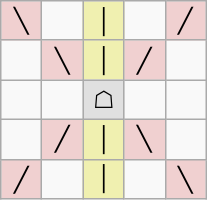<table border="1" class="wikitable">
<tr align=center>
<td width="20" style="background:#f0d0d0;">╲</td>
<td width="20"> </td>
<td width="20" style="background:#f0f0b0;">│</td>
<td width="20"> </td>
<td width="20" style="background:#f0d0d0;">╱</td>
</tr>
<tr align=center>
<td> </td>
<td style="background:#f0d0d0;">╲</td>
<td style="background:#f0f0b0;">│</td>
<td style="background:#f0d0d0;">╱</td>
<td> </td>
</tr>
<tr align=center>
<td> </td>
<td> </td>
<td style="background:#e0e0e0;">☖</td>
<td> </td>
<td> </td>
</tr>
<tr align=center>
<td> </td>
<td style="background:#f0d0d0;">╱</td>
<td style="background:#f0f0b0;">│</td>
<td style="background:#f0d0d0;">╲</td>
<td> </td>
</tr>
<tr align=center>
<td style="background:#f0d0d0;">╱</td>
<td> </td>
<td style="background:#f0f0b0;">│</td>
<td> </td>
<td style="background:#f0d0d0;">╲</td>
</tr>
</table>
